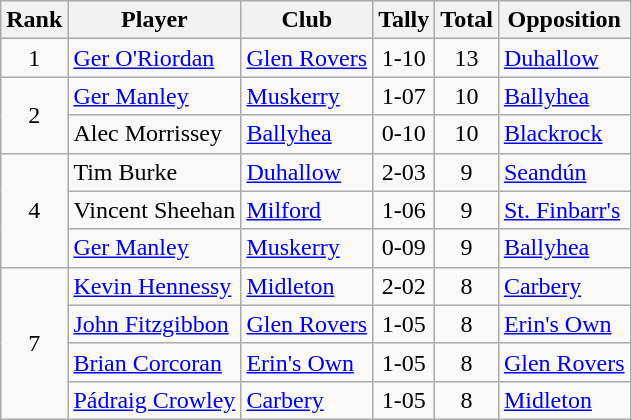<table class="wikitable">
<tr>
<th>Rank</th>
<th>Player</th>
<th>Club</th>
<th>Tally</th>
<th>Total</th>
<th>Opposition</th>
</tr>
<tr>
<td rowspan="1" style="text-align:center;">1</td>
<td><a href='#'>Ger O'Riordan</a></td>
<td><a href='#'>Glen Rovers</a></td>
<td align=center>1-10</td>
<td align=center>13</td>
<td><a href='#'>Duhallow</a></td>
</tr>
<tr>
<td rowspan="2" style="text-align:center;">2</td>
<td><a href='#'>Ger Manley</a></td>
<td><a href='#'>Muskerry</a></td>
<td align=center>1-07</td>
<td align=center>10</td>
<td><a href='#'>Ballyhea</a></td>
</tr>
<tr>
<td>Alec Morrissey</td>
<td><a href='#'>Ballyhea</a></td>
<td align=center>0-10</td>
<td align=center>10</td>
<td><a href='#'>Blackrock</a></td>
</tr>
<tr>
<td rowspan="3" style="text-align:center;">4</td>
<td>Tim Burke</td>
<td><a href='#'>Duhallow</a></td>
<td align=center>2-03</td>
<td align=center>9</td>
<td><a href='#'>Seandún</a></td>
</tr>
<tr>
<td>Vincent Sheehan</td>
<td><a href='#'>Milford</a></td>
<td align=center>1-06</td>
<td align=center>9</td>
<td><a href='#'>St. Finbarr's</a></td>
</tr>
<tr>
<td><a href='#'>Ger Manley</a></td>
<td><a href='#'>Muskerry</a></td>
<td align=center>0-09</td>
<td align=center>9</td>
<td><a href='#'>Ballyhea</a></td>
</tr>
<tr>
<td rowspan="4" style="text-align:center;">7</td>
<td><a href='#'>Kevin Hennessy</a></td>
<td><a href='#'>Midleton</a></td>
<td align=center>2-02</td>
<td align=center>8</td>
<td><a href='#'>Carbery</a></td>
</tr>
<tr>
<td><a href='#'>John Fitzgibbon</a></td>
<td><a href='#'>Glen Rovers</a></td>
<td align=center>1-05</td>
<td align=center>8</td>
<td><a href='#'>Erin's Own</a></td>
</tr>
<tr>
<td><a href='#'>Brian Corcoran</a></td>
<td><a href='#'>Erin's Own</a></td>
<td align=center>1-05</td>
<td align=center>8</td>
<td><a href='#'>Glen Rovers</a></td>
</tr>
<tr>
<td><a href='#'>Pádraig Crowley</a></td>
<td><a href='#'>Carbery</a></td>
<td align=center>1-05</td>
<td align=center>8</td>
<td><a href='#'>Midleton</a></td>
</tr>
</table>
